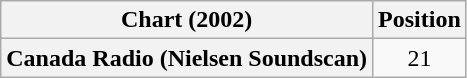<table class = "wikitable plainrowheaders">
<tr>
<th>Chart (2002)</th>
<th>Position</th>
</tr>
<tr>
<th scope="row">Canada Radio (Nielsen Soundscan)</th>
<td align=center>21</td>
</tr>
</table>
